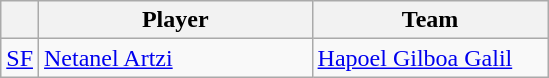<table class="wikitable">
<tr>
<th align="center"></th>
<th style="text-align:center;width:175px;">Player</th>
<th style="text-align:center;width:150px;">Team</th>
</tr>
<tr>
<td align=center><a href='#'>SF</a></td>
<td> <a href='#'>Netanel Artzi</a></td>
<td><a href='#'>Hapoel Gilboa Galil</a></td>
</tr>
</table>
